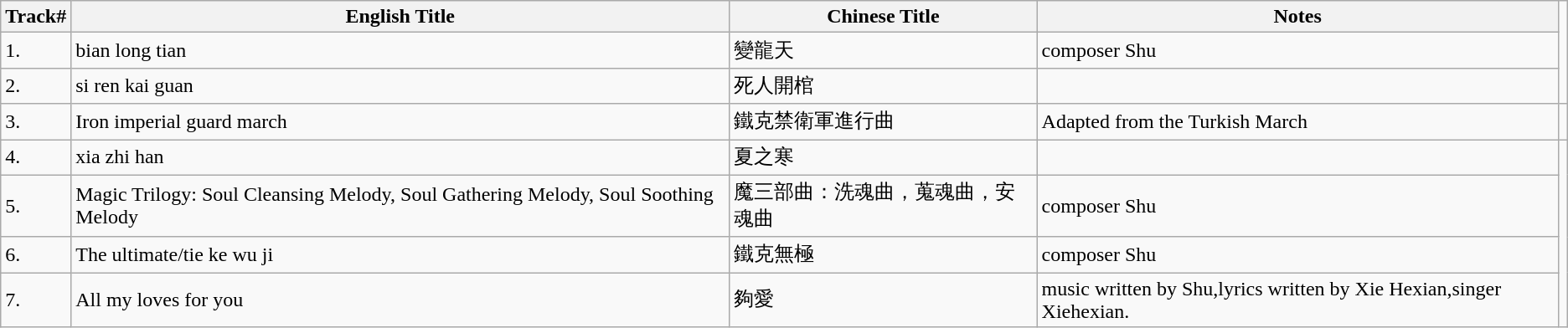<table class="wikitable">
<tr>
<th>Track#</th>
<th>English Title</th>
<th>Chinese Title</th>
<th>Notes</th>
</tr>
<tr>
<td>1.</td>
<td>bian long tian</td>
<td>變龍天</td>
<td>composer Shu</td>
</tr>
<tr>
<td>2.</td>
<td>si ren kai guan</td>
<td>死人開棺</td>
<td></td>
</tr>
<tr>
<td>3.</td>
<td>Iron imperial guard march</td>
<td>鐵克禁衛軍進行曲</td>
<td>Adapted from the Turkish March</td>
<td></td>
</tr>
<tr>
<td>4.</td>
<td>xia zhi han</td>
<td>夏之寒</td>
<td></td>
</tr>
<tr>
<td>5.</td>
<td>Magic Trilogy: Soul Cleansing Melody, Soul Gathering Melody, Soul Soothing Melody</td>
<td>魔三部曲：洗魂曲，蒐魂曲，安魂曲</td>
<td>composer Shu</td>
</tr>
<tr>
<td>6.</td>
<td>The ultimate/tie ke wu ji</td>
<td>鐵克無極</td>
<td>composer Shu</td>
</tr>
<tr>
<td>7.</td>
<td>All my loves for you</td>
<td>夠愛</td>
<td>music written by Shu,lyrics written by Xie Hexian,singer Xiehexian.</td>
</tr>
</table>
